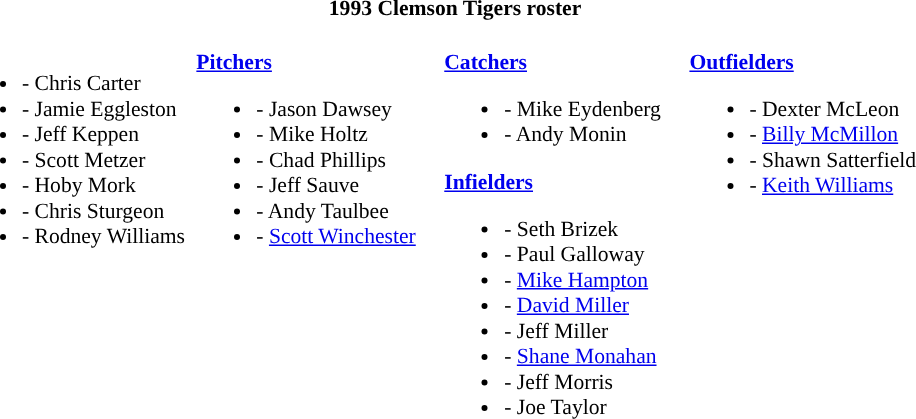<table class="toccolours" style="border-collapse:collapse; font-size:90%;">
<tr>
<th colspan="9">1993 Clemson Tigers roster</th>
</tr>
<tr>
</tr>
<tr>
<td width="03"> </td>
<td valign="top"><br><ul><li>- Chris Carter</li><li>- Jamie Eggleston</li><li>- Jeff Keppen</li><li>- Scott Metzer</li><li>- Hoby Mork</li><li>- Chris Sturgeon</li><li>- Rodney Williams</li></ul></td>
<td width="03"> </td>
<td valign="top"><br><strong><a href='#'>Pitchers</a></strong><ul><li>- Jason Dawsey</li><li>- Mike Holtz</li><li>- Chad Phillips</li><li>- Jeff Sauve</li><li>- Andy Taulbee</li><li>- <a href='#'>Scott Winchester</a></li></ul></td>
<td width="15"> </td>
<td valign="top"><br><strong><a href='#'>Catchers</a></strong><ul><li>- Mike Eydenberg</li><li>- Andy Monin</li></ul><strong><a href='#'>Infielders</a></strong><ul><li>- Seth Brizek</li><li>- Paul Galloway</li><li>- <a href='#'>Mike Hampton</a></li><li>- <a href='#'>David Miller</a></li><li>- Jeff Miller</li><li>- <a href='#'>Shane Monahan</a></li><li>- Jeff Morris</li><li>- Joe Taylor</li></ul></td>
<td width="15"> </td>
<td valign="top"><br><strong><a href='#'>Outfielders</a></strong><ul><li>- Dexter McLeon</li><li>- <a href='#'>Billy McMillon</a></li><li>- Shawn Satterfield</li><li>- <a href='#'>Keith Williams</a></li></ul></td>
<td width="25"> </td>
</tr>
</table>
